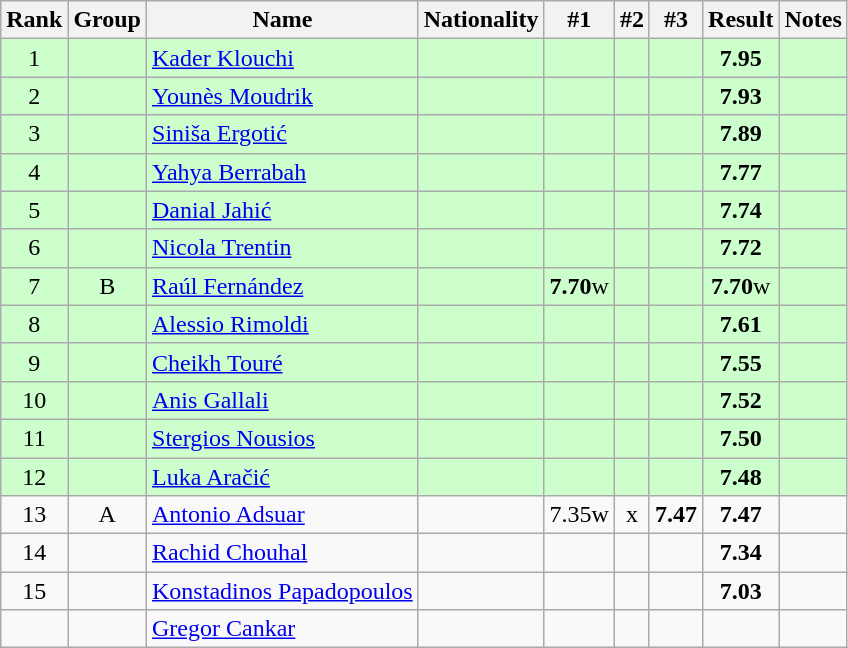<table class="wikitable sortable" style="text-align:center">
<tr>
<th>Rank</th>
<th>Group</th>
<th>Name</th>
<th>Nationality</th>
<th>#1</th>
<th>#2</th>
<th>#3</th>
<th>Result</th>
<th>Notes</th>
</tr>
<tr bgcolor=ccffcc>
<td>1</td>
<td></td>
<td align=left><a href='#'>Kader Klouchi</a></td>
<td align=left></td>
<td></td>
<td></td>
<td></td>
<td><strong>7.95</strong></td>
<td></td>
</tr>
<tr bgcolor=ccffcc>
<td>2</td>
<td></td>
<td align=left><a href='#'>Younès Moudrik</a></td>
<td align=left></td>
<td></td>
<td></td>
<td></td>
<td><strong>7.93</strong></td>
<td></td>
</tr>
<tr bgcolor=ccffcc>
<td>3</td>
<td></td>
<td align=left><a href='#'>Siniša Ergotić</a></td>
<td align=left></td>
<td></td>
<td></td>
<td></td>
<td><strong>7.89</strong></td>
<td></td>
</tr>
<tr bgcolor=ccffcc>
<td>4</td>
<td></td>
<td align=left><a href='#'>Yahya Berrabah</a></td>
<td align=left></td>
<td></td>
<td></td>
<td></td>
<td><strong>7.77</strong></td>
<td></td>
</tr>
<tr bgcolor=ccffcc>
<td>5</td>
<td></td>
<td align=left><a href='#'>Danial Jahić</a></td>
<td align=left></td>
<td></td>
<td></td>
<td></td>
<td><strong>7.74</strong></td>
<td></td>
</tr>
<tr bgcolor=ccffcc>
<td>6</td>
<td></td>
<td align=left><a href='#'>Nicola Trentin</a></td>
<td align=left></td>
<td></td>
<td></td>
<td></td>
<td><strong>7.72</strong></td>
<td></td>
</tr>
<tr bgcolor=ccffcc>
<td>7</td>
<td>B</td>
<td align=left><a href='#'>Raúl Fernández</a></td>
<td align=left></td>
<td><strong>7.70</strong>w</td>
<td></td>
<td></td>
<td><strong>7.70</strong>w</td>
<td></td>
</tr>
<tr bgcolor=ccffcc>
<td>8</td>
<td></td>
<td align=left><a href='#'>Alessio Rimoldi</a></td>
<td align=left></td>
<td></td>
<td></td>
<td></td>
<td><strong>7.61</strong></td>
<td></td>
</tr>
<tr bgcolor=ccffcc>
<td>9</td>
<td></td>
<td align=left><a href='#'>Cheikh Touré</a></td>
<td align=left></td>
<td></td>
<td></td>
<td></td>
<td><strong>7.55</strong></td>
<td></td>
</tr>
<tr bgcolor=ccffcc>
<td>10</td>
<td></td>
<td align=left><a href='#'>Anis Gallali</a></td>
<td align=left></td>
<td></td>
<td></td>
<td></td>
<td><strong>7.52</strong></td>
<td></td>
</tr>
<tr bgcolor=ccffcc>
<td>11</td>
<td></td>
<td align=left><a href='#'>Stergios Nousios</a></td>
<td align=left></td>
<td></td>
<td></td>
<td></td>
<td><strong>7.50</strong></td>
<td></td>
</tr>
<tr bgcolor=ccffcc>
<td>12</td>
<td></td>
<td align=left><a href='#'>Luka Aračić</a></td>
<td align=left></td>
<td></td>
<td></td>
<td></td>
<td><strong>7.48</strong></td>
<td></td>
</tr>
<tr>
<td>13</td>
<td>A</td>
<td align=left><a href='#'>Antonio Adsuar</a></td>
<td align=left></td>
<td>7.35w</td>
<td>x</td>
<td><strong>7.47</strong></td>
<td><strong>7.47</strong></td>
<td></td>
</tr>
<tr>
<td>14</td>
<td></td>
<td align=left><a href='#'>Rachid Chouhal</a></td>
<td align=left></td>
<td></td>
<td></td>
<td></td>
<td><strong>7.34</strong></td>
<td></td>
</tr>
<tr>
<td>15</td>
<td></td>
<td align=left><a href='#'>Konstadinos Papadopoulos</a></td>
<td align=left></td>
<td></td>
<td></td>
<td></td>
<td><strong>7.03</strong></td>
<td></td>
</tr>
<tr>
<td></td>
<td></td>
<td align=left><a href='#'>Gregor Cankar</a></td>
<td align=left></td>
<td></td>
<td></td>
<td></td>
<td><strong></strong></td>
<td></td>
</tr>
</table>
